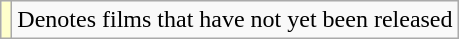<table class="wikitable">
<tr>
<td style="background:#FFFFCC;"></td>
<td>Denotes films that have not yet been released</td>
</tr>
</table>
